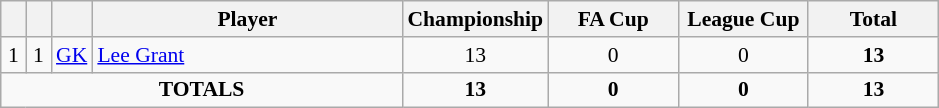<table class="wikitable" style="font-size: 90%; text-align: center;">
<tr>
<th width=10></th>
<th width=10></th>
<th width=10></th>
<th width=200>Player</th>
<th width=80>Championship</th>
<th width=80>FA Cup</th>
<th width=80>League Cup</th>
<th width=80><strong>Total</strong></th>
</tr>
<tr>
<td>1</td>
<td>1</td>
<td><a href='#'>GK</a></td>
<td align=left> <a href='#'>Lee Grant</a></td>
<td>13</td>
<td>0</td>
<td>0</td>
<td><strong>13</strong></td>
</tr>
<tr>
<td colspan="4"><strong>TOTALS</strong></td>
<td><strong>13</strong></td>
<td><strong>0</strong></td>
<td><strong>0</strong></td>
<td><strong>13</strong></td>
</tr>
</table>
